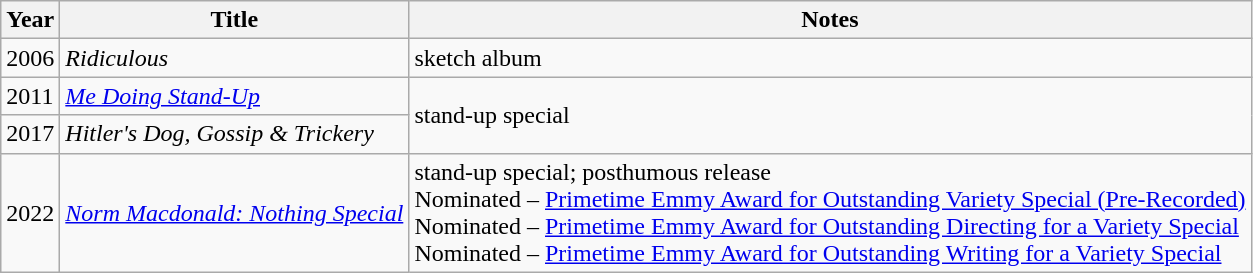<table class="wikitable sortable">
<tr>
<th>Year</th>
<th>Title</th>
<th>Notes</th>
</tr>
<tr>
<td>2006</td>
<td><em>Ridiculous</em></td>
<td>sketch album</td>
</tr>
<tr>
<td>2011</td>
<td><em><a href='#'>Me Doing Stand-Up</a></em></td>
<td rowspan="2">stand-up special</td>
</tr>
<tr>
<td>2017</td>
<td><em>Hitler's Dog, Gossip & Trickery</em></td>
</tr>
<tr>
<td>2022</td>
<td><em><a href='#'>Norm Macdonald: Nothing Special</a></em></td>
<td>stand-up special; posthumous release<br>Nominated – <a href='#'>Primetime Emmy Award for Outstanding Variety Special (Pre-Recorded)</a><br>Nominated – <a href='#'>Primetime Emmy Award for Outstanding Directing for a Variety Special</a><br>Nominated – <a href='#'>Primetime Emmy Award for Outstanding Writing for a Variety Special</a></td>
</tr>
</table>
